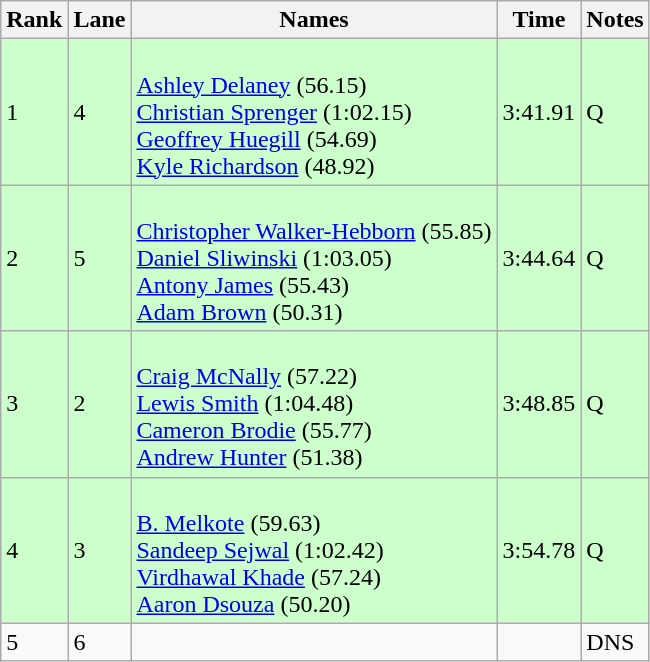<table class="wikitable">
<tr>
<th>Rank</th>
<th>Lane</th>
<th>Names</th>
<th>Time</th>
<th>Notes</th>
</tr>
<tr style="background:#cfc;">
<td>1</td>
<td>4</td>
<td><br><a href='#'>Ashley Delaney</a> (56.15)<br><a href='#'>Christian Sprenger</a> (1:02.15)<br><a href='#'>Geoffrey Huegill</a> (54.69)<br><a href='#'>Kyle Richardson</a> (48.92)</td>
<td>3:41.91</td>
<td>Q</td>
</tr>
<tr style="background:#cfc;">
<td>2</td>
<td>5</td>
<td><br><a href='#'>Christopher Walker-Hebborn</a> (55.85)<br><a href='#'>Daniel Sliwinski</a> (1:03.05)<br><a href='#'>Antony James</a> (55.43)<br><a href='#'>Adam Brown</a> (50.31)</td>
<td>3:44.64</td>
<td>Q</td>
</tr>
<tr style="background:#cfc;">
<td>3</td>
<td>2</td>
<td><br><a href='#'>Craig McNally</a> (57.22)<br><a href='#'>Lewis Smith</a> (1:04.48)<br><a href='#'>Cameron Brodie</a> (55.77)<br><a href='#'>Andrew Hunter</a> (51.38)</td>
<td>3:48.85</td>
<td>Q</td>
</tr>
<tr style="background:#cfc;">
<td>4</td>
<td>3</td>
<td><br><a href='#'>B. Melkote</a> (59.63)<br><a href='#'>Sandeep Sejwal</a> (1:02.42)<br><a href='#'>Virdhawal Khade</a> (57.24)<br><a href='#'>Aaron Dsouza</a> (50.20)</td>
<td>3:54.78</td>
<td>Q</td>
</tr>
<tr>
<td>5</td>
<td>6</td>
<td></td>
<td></td>
<td>DNS</td>
</tr>
</table>
